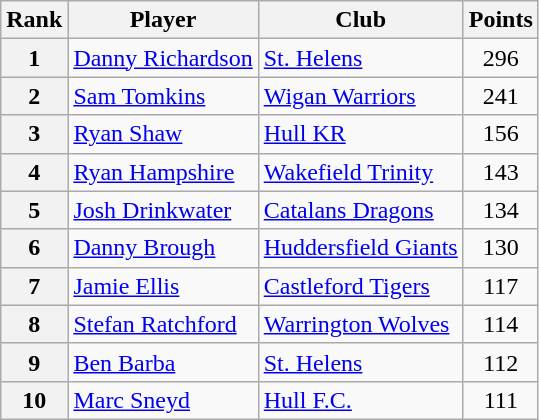<table class="wikitable" style="text-align:center">
<tr>
<th>Rank</th>
<th>Player</th>
<th>Club</th>
<th>Points</th>
</tr>
<tr>
<th>1</th>
<td align="left"> <a href='#'>Danny Richardson</a></td>
<td align="left"> <a href='#'>St. Helens</a></td>
<td>296</td>
</tr>
<tr>
<th>2</th>
<td align="left"> <a href='#'>Sam Tomkins</a></td>
<td align="left"> <a href='#'>Wigan Warriors</a></td>
<td>241</td>
</tr>
<tr>
<th>3</th>
<td align="left"> <a href='#'>Ryan Shaw</a></td>
<td align="left"> <a href='#'>Hull KR</a></td>
<td>156</td>
</tr>
<tr>
<th>4</th>
<td align="left"> <a href='#'>Ryan Hampshire</a></td>
<td align="left"> <a href='#'>Wakefield Trinity</a></td>
<td>143</td>
</tr>
<tr>
<th>5</th>
<td align="left"> <a href='#'>Josh Drinkwater</a></td>
<td align="left"> <a href='#'>Catalans Dragons</a></td>
<td>134</td>
</tr>
<tr>
<th>6</th>
<td align="left"> <a href='#'>Danny Brough</a></td>
<td align="left"> <a href='#'>Huddersfield Giants</a></td>
<td>130</td>
</tr>
<tr>
<th>7</th>
<td align="left"> <a href='#'>Jamie Ellis</a></td>
<td align="left"> <a href='#'>Castleford Tigers</a></td>
<td>117</td>
</tr>
<tr>
<th>8</th>
<td align="left"> <a href='#'>Stefan Ratchford</a></td>
<td align="left"> <a href='#'>Warrington Wolves</a></td>
<td>114</td>
</tr>
<tr>
<th>9</th>
<td align="left"> <a href='#'>Ben Barba</a></td>
<td align="left"> <a href='#'>St. Helens</a></td>
<td>112</td>
</tr>
<tr>
<th>10</th>
<td align="left"> <a href='#'>Marc Sneyd</a></td>
<td align="left"> <a href='#'>Hull F.C.</a></td>
<td>111</td>
</tr>
</table>
